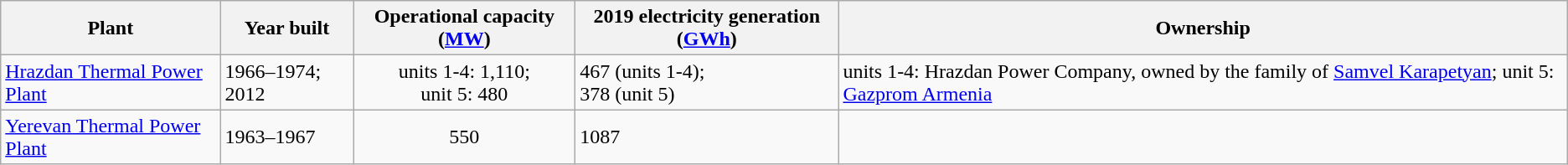<table class="wikitable">
<tr>
<th>Plant</th>
<th>Year built</th>
<th>Operational capacity (<a href='#'>MW</a>)</th>
<th>2019 electricity generation (<a href='#'>GWh</a>)</th>
<th>Ownership</th>
</tr>
<tr>
<td><a href='#'>Hrazdan Thermal Power Plant</a></td>
<td>1966–1974; 2012</td>
<td style="text-align:center;">units 1-4: 1,110;<br>unit 5: 480</td>
<td>467 (units 1-4);<br>378 (unit 5)</td>
<td>units 1-4: Hrazdan Power Company, owned by the family of <a href='#'>Samvel Karapetyan</a>; unit 5: <a href='#'>Gazprom Armenia</a></td>
</tr>
<tr>
<td><a href='#'>Yerevan Thermal Power Plant</a></td>
<td>1963–1967</td>
<td style="text-align:center;">550</td>
<td>1087</td>
<td></td>
</tr>
</table>
